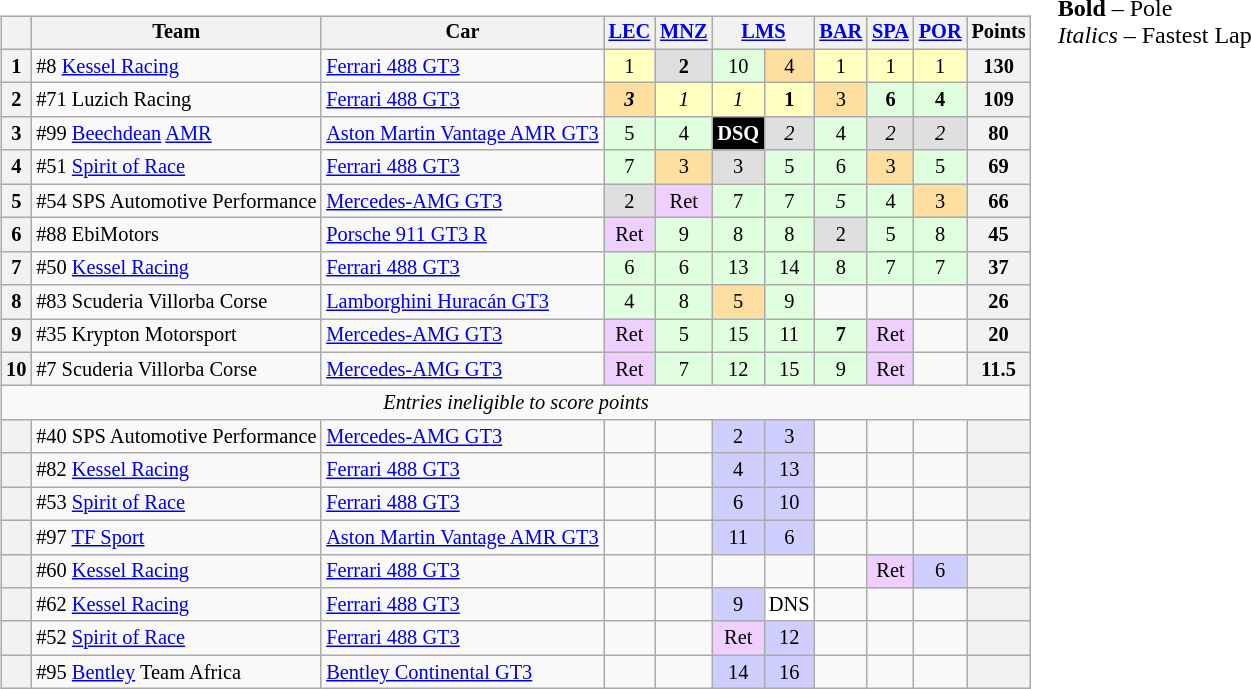<table>
<tr>
<td><br><table class="wikitable" style="font-size:85%; text-align:center;">
<tr>
<th></th>
<th>Team</th>
<th>Car</th>
<th><a href='#'>LEC</a><br></th>
<th><a href='#'>MNZ</a><br></th>
<th colspan=2><a href='#'>LMS</a><br></th>
<th><a href='#'>BAR</a><br></th>
<th><a href='#'>SPA</a><br></th>
<th><a href='#'>POR</a><br></th>
<th>Points</th>
</tr>
<tr>
<th>1</th>
<td align=left> #8 <a href='#'>Kessel Racing</a></td>
<td align=left><a href='#'>Ferrari 488 GT3</a></td>
<td style="background:#ffffbf;">1</td>
<td style="background:#dfdfdf;"><strong>2</strong></td>
<td style="background:#dfffdf;">10</td>
<td style="background:#ffdf9f;">4</td>
<td style="background:#ffffbf;">1</td>
<td style="background:#ffffbf;">1</td>
<td style="background:#ffffbf;">1</td>
<th>130</th>
</tr>
<tr>
<th>2</th>
<td align=left> #71 Luzich Racing</td>
<td align=left><a href='#'>Ferrari 488 GT3</a></td>
<td style="background:#ffdf9f;"><strong><em>3</em></strong></td>
<td style="background:#ffffbf;"><em>1</em></td>
<td style="background:#ffffbf;"><em>1</em></td>
<td style="background:#ffffbf;"><strong>1</strong></td>
<td style="background:#ffdf9f;">3</td>
<td style="background:#dfffdf;"><strong>6</strong></td>
<td style="background:#dfffdf;"><strong>4</strong></td>
<th>109</th>
</tr>
<tr>
<th>3</th>
<td align=left> #99 <a href='#'>Beechdean</a> <a href='#'>AMR</a></td>
<td align=left><a href='#'>Aston Martin Vantage AMR GT3</a></td>
<td style="background:#dfffdf;">5</td>
<td style="background:#dfffdf;">4</td>
<td style="background:#000000; color:#ffffff;"><strong>DSQ</strong></td>
<td style="background:#dfdfdf;"><em>2</em></td>
<td style="background:#dfffdf;">4</td>
<td style="background:#dfdfdf;"><em>2</em></td>
<td style="background:#dfdfdf;"><em>2</em></td>
<th>80</th>
</tr>
<tr>
<th>4</th>
<td align=left> #51 <a href='#'>Spirit of Race</a></td>
<td align=left><a href='#'>Ferrari 488 GT3</a></td>
<td style="background:#dfffdf;">7</td>
<td style="background:#ffdf9f;">3</td>
<td style="background:#dfdfdf;">3</td>
<td style="background:#dfffdf;">5</td>
<td style="background:#dfffdf;">6</td>
<td style="background:#ffdf9f;">3</td>
<td style="background:#dfffdf;">5</td>
<th>69</th>
</tr>
<tr>
<th>5</th>
<td align=left> #54 SPS Automotive Performance</td>
<td align=left><a href='#'>Mercedes-AMG GT3</a></td>
<td style="background:#dfdfdf;">2</td>
<td style="background:#efcfff;">Ret</td>
<td style="background:#dfffdf;">7</td>
<td style="background:#dfffdf;">7</td>
<td style="background:#dfffdf;"><em>5</em></td>
<td style="background:#dfffdf;">4</td>
<td style="background:#ffdf9f;">3</td>
<th>66</th>
</tr>
<tr>
<th>6</th>
<td align=left> #88 EbiMotors</td>
<td align=left><a href='#'>Porsche 911 GT3 R</a></td>
<td style="background:#efcfff;">Ret</td>
<td style="background:#dfffdf;">9</td>
<td style="background:#dfffdf;">8</td>
<td style="background:#dfffdf;">8</td>
<td style="background:#dfdfdf;">2</td>
<td style="background:#dfffdf;">5</td>
<td style="background:#dfffdf;">8</td>
<th>45</th>
</tr>
<tr>
<th>7</th>
<td align=left> #50 <a href='#'>Kessel Racing</a></td>
<td align=left><a href='#'>Ferrari 488 GT3</a></td>
<td style="background:#dfffdf;">6</td>
<td style="background:#dfffdf;">6</td>
<td style="background:#dfffdf;">13</td>
<td style="background:#dfffdf;">14</td>
<td style="background:#dfffdf;">8</td>
<td style="background:#dfffdf;">7</td>
<td style="background:#dfffdf;">7</td>
<th>37</th>
</tr>
<tr>
<th>8</th>
<td align=left> #83 Scuderia Villorba Corse</td>
<td align=left><a href='#'>Lamborghini Huracán GT3</a></td>
<td style="background:#dfffdf;">4</td>
<td style="background:#dfffdf;">8</td>
<td style="background:#ffdf9f;">5</td>
<td style="background:#dfffdf;">9</td>
<td></td>
<td></td>
<td></td>
<th>26</th>
</tr>
<tr>
<th>9</th>
<td align=left> #35 Krypton Motorsport</td>
<td align=left><a href='#'>Mercedes-AMG GT3</a></td>
<td style="background:#efcfff;">Ret</td>
<td style="background:#dfffdf;">5</td>
<td style="background:#dfffdf;">15</td>
<td style="background:#dfffdf;">11</td>
<td style="background:#dfffdf;"><strong>7</strong></td>
<td style="background:#efcfff;">Ret</td>
<td></td>
<th>20</th>
</tr>
<tr>
<th>10</th>
<td align=left> #7 Scuderia Villorba Corse</td>
<td align=left><a href='#'>Mercedes-AMG GT3</a></td>
<td style="background:#efcfff;">Ret</td>
<td style="background:#dfffdf;">7</td>
<td style="background:#dfffdf;">12</td>
<td style="background:#dfffdf;">15</td>
<td style="background:#dfffdf;">9</td>
<td style="background:#efcfff;">Ret</td>
<td></td>
<th>11.5</th>
</tr>
<tr>
<td colspan=11><em>Entries ineligible to score points</em></td>
</tr>
<tr>
<th></th>
<td align=left> #40 SPS Automotive Performance</td>
<td align=left><a href='#'>Mercedes-AMG GT3</a></td>
<td></td>
<td></td>
<td style="background:#cfcfff;">2</td>
<td style="background:#cfcfff;">3</td>
<td></td>
<td></td>
<td></td>
<th></th>
</tr>
<tr>
<th></th>
<td align=left> #82 <a href='#'>Kessel Racing</a></td>
<td align=left><a href='#'>Ferrari 488 GT3</a></td>
<td></td>
<td></td>
<td style="background:#cfcfff;">4</td>
<td style="background:#cfcfff;">13</td>
<td></td>
<td></td>
<td></td>
<th></th>
</tr>
<tr>
<th></th>
<td align=left> #53 <a href='#'>Spirit of Race</a></td>
<td align=left><a href='#'>Ferrari 488 GT3</a></td>
<td></td>
<td></td>
<td style="background:#cfcfff;">6</td>
<td style="background:#cfcfff;">10</td>
<td></td>
<td></td>
<td></td>
<th></th>
</tr>
<tr>
<th></th>
<td align=left> #97 <a href='#'>TF Sport</a></td>
<td align=left><a href='#'>Aston Martin Vantage AMR GT3</a></td>
<td></td>
<td></td>
<td style="background:#cfcfff;">11</td>
<td style="background:#cfcfff;">6</td>
<td></td>
<td></td>
<td></td>
<th></th>
</tr>
<tr>
<th></th>
<td align=left> #60 <a href='#'>Kessel Racing</a></td>
<td align=left><a href='#'>Ferrari 488 GT3</a></td>
<td></td>
<td></td>
<td></td>
<td></td>
<td></td>
<td style="background:#efcfff;">Ret</td>
<td style="background:#cfcfff;">6</td>
<th></th>
</tr>
<tr>
<th></th>
<td align=left> #62 <a href='#'>Kessel Racing</a></td>
<td align=left><a href='#'>Ferrari 488 GT3</a></td>
<td></td>
<td></td>
<td style="background:#cfcfff;">9</td>
<td style="background:#ffffff;">DNS</td>
<td></td>
<td></td>
<td></td>
<th></th>
</tr>
<tr>
<th></th>
<td align=left> #52 <a href='#'>Spirit of Race</a></td>
<td align=left><a href='#'>Ferrari 488 GT3</a></td>
<td></td>
<td></td>
<td style="background:#efcfff;">Ret</td>
<td style="background:#cfcfff;">12</td>
<td></td>
<td></td>
<td></td>
<th></th>
</tr>
<tr>
<th></th>
<td align=left> #95 <a href='#'>Bentley</a> Team Africa</td>
<td align=left><a href='#'>Bentley Continental GT3</a></td>
<td></td>
<td></td>
<td style="background:#cfcfff;">14</td>
<td style="background:#cfcfff;">16</td>
<td></td>
<td></td>
<td></td>
<th></th>
</tr>
</table>
</td>
<td valign="top"><br>
<span><strong>Bold</strong> – Pole<br><em>Italics</em> – Fastest Lap</span></td>
</tr>
</table>
